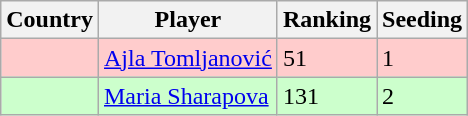<table class="wikitable" border="1">
<tr>
<th>Country</th>
<th>Player</th>
<th>Ranking</th>
<th>Seeding</th>
</tr>
<tr style="background:#fcc;">
<td></td>
<td><a href='#'>Ajla Tomljanović</a></td>
<td>51</td>
<td>1</td>
</tr>
<tr style="background:#cfc;">
<td></td>
<td><a href='#'>Maria Sharapova</a></td>
<td>131</td>
<td>2</td>
</tr>
</table>
